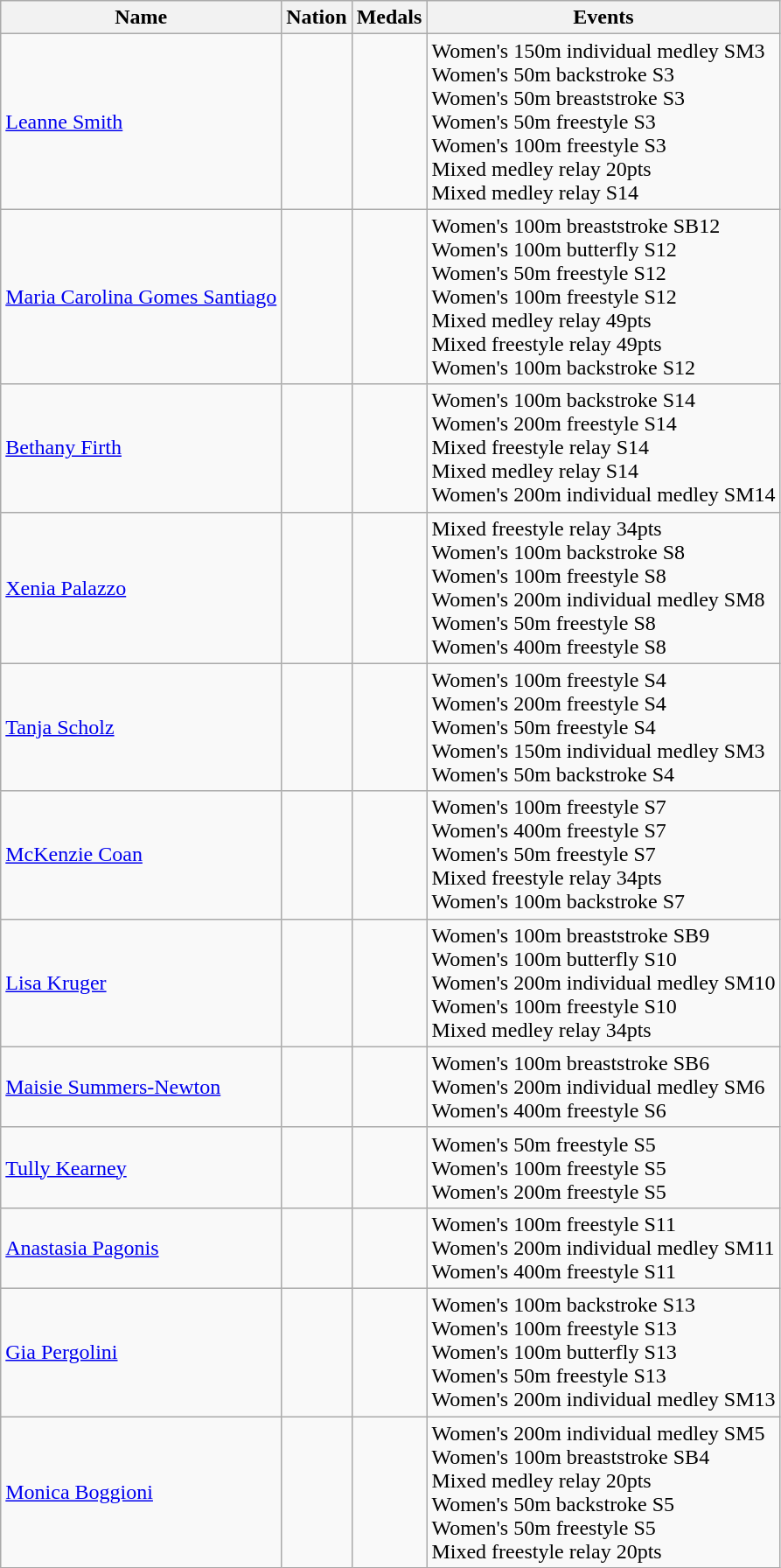<table class="wikitable">
<tr>
<th>Name</th>
<th>Nation</th>
<th>Medals</th>
<th>Events</th>
</tr>
<tr>
<td><a href='#'>Leanne Smith</a></td>
<td></td>
<td><br><br><br><br><br><br></td>
<td>Women's 150m individual medley SM3<br>Women's 50m backstroke S3<br>Women's 50m breaststroke S3<br>Women's 50m freestyle S3<br>Women's 100m freestyle S3<br>Mixed  medley relay 20pts<br>Mixed  medley relay S14</td>
</tr>
<tr>
<td><a href='#'>Maria Carolina Gomes Santiago</a></td>
<td></td>
<td><br><br><br><br><br><br></td>
<td>Women's 100m breaststroke SB12<br>Women's 100m butterfly S12<br>Women's 50m freestyle S12<br>Women's 100m freestyle S12<br>Mixed  medley relay 49pts<br>Mixed  freestyle relay 49pts<br>Women's 100m backstroke S12</td>
</tr>
<tr>
<td><a href='#'>Bethany Firth</a></td>
<td></td>
<td><br><br><br><br></td>
<td>Women's 100m backstroke S14<br>Women's 200m freestyle S14<br>Mixed  freestyle relay S14<br>Mixed  medley relay S14<br>Women's 200m individual medley SM14</td>
</tr>
<tr>
<td><a href='#'>Xenia Palazzo</a></td>
<td></td>
<td><br><br><br><br><br></td>
<td>Mixed  freestyle relay 34pts<br>Women's 100m backstroke S8<br>Women's 100m freestyle S8<br>Women's 200m individual medley SM8<br>Women's 50m freestyle S8<br>Women's 400m freestyle S8</td>
</tr>
<tr>
<td><a href='#'>Tanja Scholz</a></td>
<td></td>
<td><br><br><br><br></td>
<td>Women's 100m freestyle S4<br>Women's 200m freestyle S4<br>Women's 50m freestyle S4<br>Women's 150m individual medley SM3<br>Women's 50m backstroke S4</td>
</tr>
<tr>
<td><a href='#'>McKenzie Coan</a></td>
<td></td>
<td><br><br><br><br></td>
<td>Women's 100m freestyle S7<br>Women's 400m freestyle S7<br>Women's 50m freestyle S7<br>Mixed  freestyle relay 34pts<br>Women's 100m backstroke S7</td>
</tr>
<tr>
<td><a href='#'>Lisa Kruger</a></td>
<td></td>
<td><br><br><br><br></td>
<td>Women's 100m breaststroke SB9<br>Women's 100m butterfly S10<br>Women's 200m individual medley SM10<br>Women's 100m freestyle S10<br>Mixed  medley relay 34pts</td>
</tr>
<tr>
<td><a href='#'>Maisie Summers-Newton</a></td>
<td></td>
<td><br><br></td>
<td>Women's 100m breaststroke SB6<br>Women's 200m individual medley SM6<br>Women's 400m freestyle S6</td>
</tr>
<tr>
<td><a href='#'>Tully Kearney</a></td>
<td></td>
<td><br><br></td>
<td>Women's 50m freestyle S5<br>Women's 100m freestyle S5<br>Women's 200m freestyle S5</td>
</tr>
<tr>
<td><a href='#'>Anastasia Pagonis</a></td>
<td></td>
<td><br><br></td>
<td>Women's 100m freestyle S11<br>Women's 200m individual medley SM11<br>Women's 400m freestyle S11</td>
</tr>
<tr>
<td><a href='#'>Gia Pergolini</a></td>
<td></td>
<td><br><br><br><br></td>
<td>Women's 100m backstroke S13<br>Women's 100m freestyle S13<br>Women's 100m butterfly S13<br>Women's 50m freestyle S13<br>Women's 200m individual medley SM13</td>
</tr>
<tr>
<td><a href='#'>Monica Boggioni</a></td>
<td></td>
<td><br><br><br><br><br></td>
<td>Women's 200m individual medley SM5<br>Women's 100m breaststroke SB4<br>Mixed  medley relay 20pts<br>Women's 50m backstroke S5<br>Women's 50m freestyle S5<br>Mixed  freestyle relay 20pts</td>
</tr>
</table>
